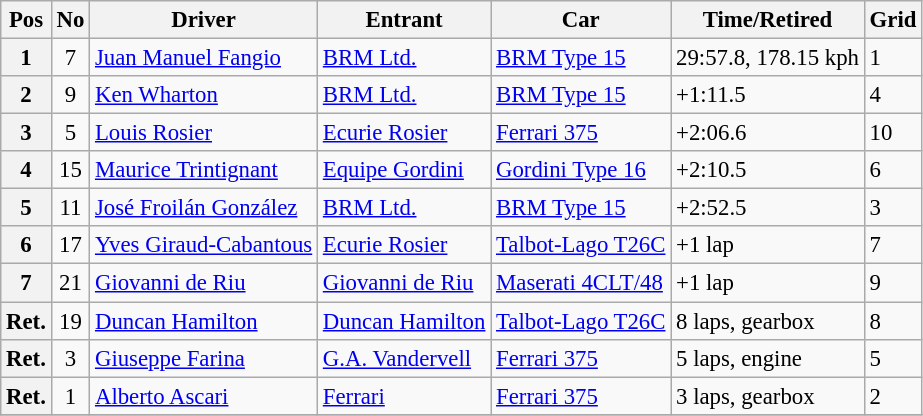<table class="wikitable" style="font-size: 95%;">
<tr>
<th>Pos</th>
<th>No</th>
<th>Driver</th>
<th>Entrant</th>
<th>Car</th>
<th>Time/Retired</th>
<th>Grid</th>
</tr>
<tr>
<th>1</th>
<td align="center">7</td>
<td> <a href='#'>Juan Manuel Fangio</a></td>
<td><a href='#'>BRM Ltd.</a></td>
<td><a href='#'>BRM Type 15</a></td>
<td>29:57.8, 178.15 kph</td>
<td>1</td>
</tr>
<tr>
<th>2</th>
<td align="center">9</td>
<td> <a href='#'>Ken Wharton</a></td>
<td><a href='#'>BRM Ltd.</a></td>
<td><a href='#'>BRM Type 15</a></td>
<td>+1:11.5</td>
<td>4</td>
</tr>
<tr>
<th>3</th>
<td align="center">5</td>
<td> <a href='#'>Louis Rosier</a></td>
<td><a href='#'>Ecurie Rosier</a></td>
<td><a href='#'>Ferrari 375</a></td>
<td>+2:06.6</td>
<td>10</td>
</tr>
<tr>
<th>4</th>
<td align="center">15</td>
<td> <a href='#'>Maurice Trintignant</a></td>
<td><a href='#'>Equipe Gordini</a></td>
<td><a href='#'>Gordini Type 16</a></td>
<td>+2:10.5</td>
<td>6</td>
</tr>
<tr>
<th>5</th>
<td align="center">11</td>
<td> <a href='#'>José Froilán González</a></td>
<td><a href='#'>BRM Ltd.</a></td>
<td><a href='#'>BRM Type 15</a></td>
<td>+2:52.5</td>
<td>3</td>
</tr>
<tr>
<th>6</th>
<td align="center">17</td>
<td> <a href='#'>Yves Giraud-Cabantous</a></td>
<td><a href='#'>Ecurie Rosier</a></td>
<td><a href='#'>Talbot-Lago T26C</a></td>
<td>+1 lap</td>
<td>7</td>
</tr>
<tr>
<th>7</th>
<td align="center">21</td>
<td> <a href='#'>Giovanni de Riu</a></td>
<td><a href='#'>Giovanni de Riu</a></td>
<td><a href='#'>Maserati 4CLT/48</a></td>
<td>+1 lap</td>
<td>9</td>
</tr>
<tr>
<th>Ret.</th>
<td align="center">19</td>
<td> <a href='#'>Duncan Hamilton</a></td>
<td><a href='#'>Duncan Hamilton</a></td>
<td><a href='#'>Talbot-Lago T26C</a></td>
<td>8 laps, gearbox</td>
<td>8</td>
</tr>
<tr>
<th>Ret.</th>
<td align="center">3</td>
<td> <a href='#'>Giuseppe Farina</a></td>
<td><a href='#'>G.A. Vandervell</a></td>
<td><a href='#'>Ferrari 375</a></td>
<td>5 laps, engine</td>
<td>5</td>
</tr>
<tr>
<th>Ret.</th>
<td align="center">1</td>
<td> <a href='#'>Alberto Ascari</a></td>
<td><a href='#'>Ferrari</a></td>
<td><a href='#'>Ferrari 375</a></td>
<td>3 laps, gearbox</td>
<td>2</td>
</tr>
<tr>
</tr>
</table>
